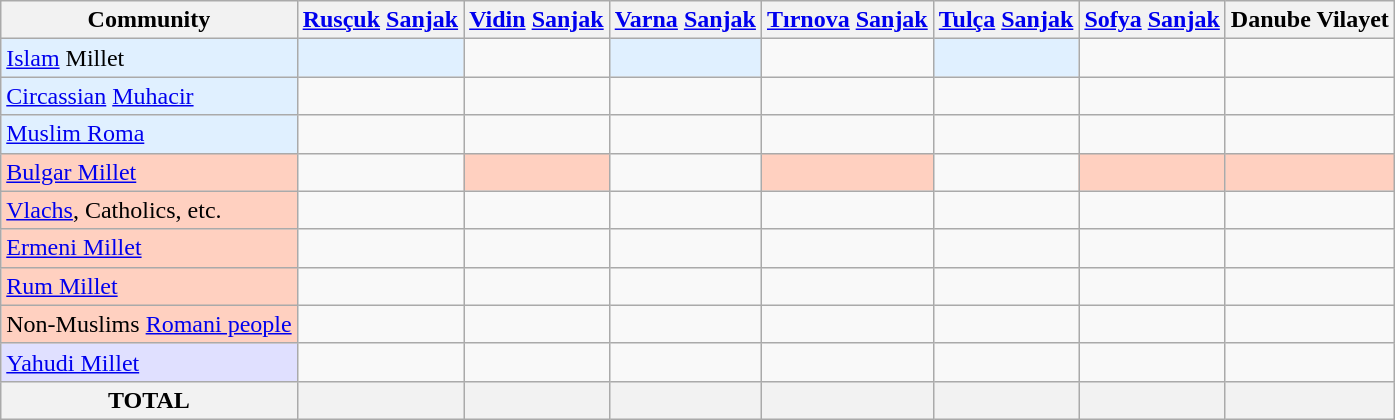<table class="wikitable sortable">
<tr>
<th>Community</th>
<th><a href='#'>Rusçuk</a> <a href='#'>Sanjak</a></th>
<th><a href='#'>Vidin</a> <a href='#'>Sanjak</a></th>
<th><a href='#'>Varna</a> <a href='#'>Sanjak</a></th>
<th><a href='#'>Tırnova</a> <a href='#'>Sanjak</a></th>
<th><a href='#'>Tulça</a> <a href='#'>Sanjak</a></th>
<th><a href='#'>Sofya</a> <a href='#'>Sanjak</a></th>
<th>Danube Vilayet</th>
</tr>
<tr>
<td style="background:#E0F0FF;"><a href='#'>Islam</a> Millet</td>
<td style="background:#E0F0FF;"></td>
<td></td>
<td style="background:#E0F0FF;"></td>
<td></td>
<td style="background:#E0F0FF;"></td>
<td></td>
<td style="text-align:right;"></td>
</tr>
<tr>
<td style="background:#E0F0FF;"><a href='#'>Circassian</a> <a href='#'>Muhacir</a></td>
<td></td>
<td></td>
<td></td>
<td></td>
<td></td>
<td></td>
<td style="text-align:right;"></td>
</tr>
<tr>
<td style="background:#E0F0FF;"><a href='#'>Muslim Roma</a></td>
<td></td>
<td></td>
<td></td>
<td></td>
<td></td>
<td></td>
<td style="text-align:right;"></td>
</tr>
<tr>
<td style="background:#FFD0C0;"><a href='#'>Bulgar Millet</a></td>
<td></td>
<td style="background:#FFD0C0;"></td>
<td></td>
<td style="background:#FFD0C0;"></td>
<td></td>
<td style="background:#FFD0C0;"></td>
<td style="text-align:right; background:#FFD0C0;"></td>
</tr>
<tr>
<td style="background:#FFD0C0;"><a href='#'>Vlachs</a>, Catholics, etc.</td>
<td></td>
<td></td>
<td></td>
<td></td>
<td></td>
<td></td>
<td style="text-align:right;"></td>
</tr>
<tr>
<td style="background:#FFD0C0;"><a href='#'>Ermeni Millet</a></td>
<td></td>
<td></td>
<td></td>
<td></td>
<td></td>
<td></td>
<td style="text-align:right;"></td>
</tr>
<tr>
<td style="background:#FFD0C0;"><a href='#'>Rum Millet</a></td>
<td></td>
<td></td>
<td></td>
<td></td>
<td></td>
<td></td>
<td style="text-align:right;"></td>
</tr>
<tr>
<td style="background:#FFD0C0;">Non-Muslims <a href='#'>Romani people</a></td>
<td></td>
<td></td>
<td></td>
<td></td>
<td></td>
<td></td>
<td style="text-align:right;"></td>
</tr>
<tr>
<td style="background:#E0E0FF;"><a href='#'>Yahudi Millet</a></td>
<td></td>
<td></td>
<td></td>
<td></td>
<td></td>
<td></td>
<td style="text-align:right;"></td>
</tr>
<tr>
<th><strong>TOTAL</strong></th>
<th></th>
<th></th>
<th></th>
<th></th>
<th></th>
<th></th>
<th></th>
</tr>
</table>
